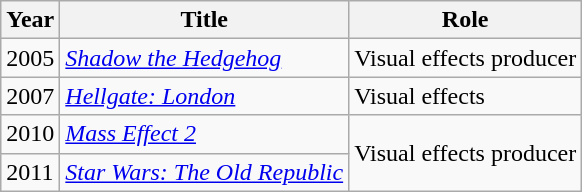<table class="wikitable">
<tr>
<th>Year</th>
<th>Title</th>
<th>Role</th>
</tr>
<tr>
<td>2005</td>
<td><em><a href='#'>Shadow the Hedgehog</a></em></td>
<td>Visual effects producer</td>
</tr>
<tr>
<td>2007</td>
<td><em><a href='#'>Hellgate: London</a></em></td>
<td>Visual effects</td>
</tr>
<tr>
<td>2010</td>
<td><em><a href='#'>Mass Effect 2</a></em></td>
<td rowspan=2>Visual effects producer</td>
</tr>
<tr>
<td>2011</td>
<td><em><a href='#'>Star Wars: The Old Republic</a></em></td>
</tr>
</table>
